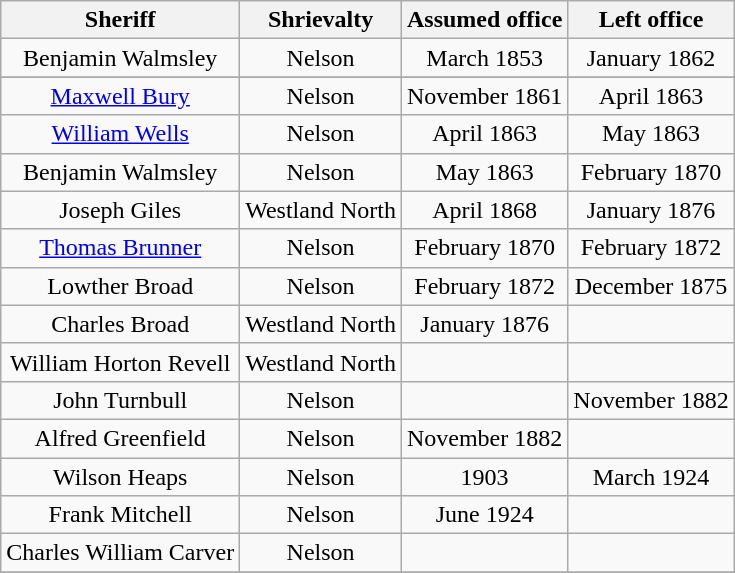<table class="wikitable plainrowheaders" style="text-align:center;">
<tr>
<th>Sheriff</th>
<th>Shrievalty</th>
<th>Assumed office</th>
<th>Left office</th>
</tr>
<tr>
<td>Benjamin Walmsley</td>
<td>Nelson</td>
<td>March 1853</td>
<td>January 1862</td>
</tr>
<tr>
</tr>
<tr>
<td><a href='#'>Maxwell Bury</a></td>
<td>Nelson</td>
<td>November 1861</td>
<td>April 1863</td>
</tr>
<tr>
<td><a href='#'>William Wells</a></td>
<td>Nelson</td>
<td>April 1863</td>
<td>May 1863</td>
</tr>
<tr>
<td>Benjamin Walmsley</td>
<td>Nelson</td>
<td>May 1863</td>
<td>February 1870</td>
</tr>
<tr>
<td>Joseph Giles</td>
<td>Westland North</td>
<td>April 1868</td>
<td>January 1876</td>
</tr>
<tr>
<td><a href='#'>Thomas Brunner</a></td>
<td>Nelson</td>
<td>February 1870</td>
<td>February 1872</td>
</tr>
<tr>
<td>Lowther Broad</td>
<td>Nelson</td>
<td>February 1872</td>
<td>December 1875</td>
</tr>
<tr>
<td>Charles Broad</td>
<td>Westland North</td>
<td>January 1876</td>
<td></td>
</tr>
<tr>
<td>William Horton Revell</td>
<td>Westland North</td>
<td></td>
<td></td>
</tr>
<tr>
<td>John Turnbull</td>
<td>Nelson</td>
<td></td>
<td>November 1882</td>
</tr>
<tr>
<td>Alfred Greenfield</td>
<td>Nelson</td>
<td>November 1882</td>
<td></td>
</tr>
<tr>
<td>Wilson Heaps</td>
<td>Nelson</td>
<td>1903</td>
<td>March 1924</td>
</tr>
<tr>
<td>Frank Mitchell</td>
<td>Nelson</td>
<td>June 1924</td>
<td></td>
</tr>
<tr>
<td>Charles William Carver</td>
<td>Nelson</td>
<td></td>
<td></td>
</tr>
<tr>
</tr>
</table>
